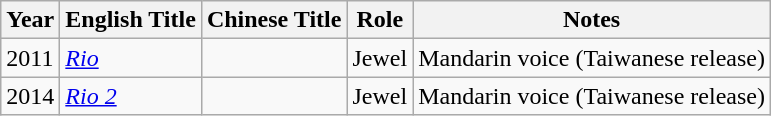<table class="wikitable">
<tr>
<th>Year</th>
<th>English Title</th>
<th>Chinese Title</th>
<th>Role</th>
<th>Notes</th>
</tr>
<tr>
<td>2011</td>
<td><em><a href='#'>Rio</a></em></td>
<td></td>
<td>Jewel</td>
<td>Mandarin voice (Taiwanese release)</td>
</tr>
<tr>
<td>2014</td>
<td><em><a href='#'>Rio 2</a></em></td>
<td></td>
<td>Jewel</td>
<td>Mandarin voice (Taiwanese release)</td>
</tr>
</table>
